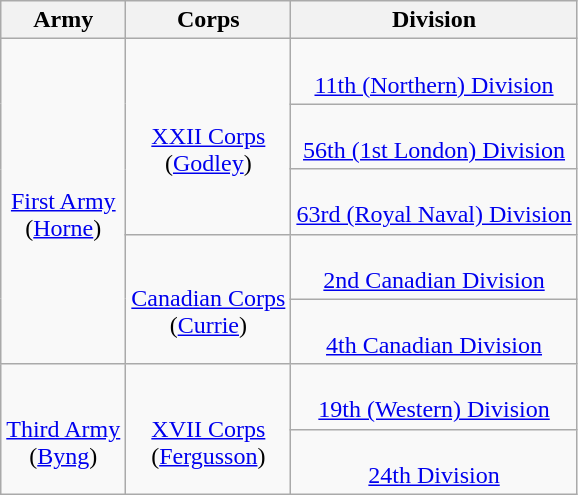<table class="wikitable mw-collapsible" style="text-align: center">
<tr>
<th>Army</th>
<th>Corps</th>
<th>Division</th>
</tr>
<tr>
<td rowspan="5"><br><a href='#'>First Army</a><br>(<a href='#'>Horne</a>)</td>
<td rowspan = "3"><br><a href='#'>XXII Corps</a><br>(<a href='#'>Godley</a>)</td>
<td><br><a href='#'>11th (Northern) Division</a></td>
</tr>
<tr>
<td><br><a href='#'>56th (1st London) Division</a></td>
</tr>
<tr>
<td><br><a href='#'>63rd (Royal Naval) Division</a></td>
</tr>
<tr>
<td rowspan="2"><br><a href='#'>Canadian Corps</a><br>(<a href='#'>Currie</a>)</td>
<td><br><a href='#'>2nd Canadian Division</a></td>
</tr>
<tr>
<td><br><a href='#'>4th Canadian Division</a></td>
</tr>
<tr>
<td rowspan ="2"><br><a href='#'>Third Army</a><br>(<a href='#'>Byng</a>)</td>
<td rowspan ="2"><br><a href='#'>XVII Corps</a><br>(<a href='#'>Fergusson</a>)</td>
<td><br><a href='#'>19th (Western) Division</a></td>
</tr>
<tr>
<td><br><a href='#'>24th Division</a></td>
</tr>
</table>
